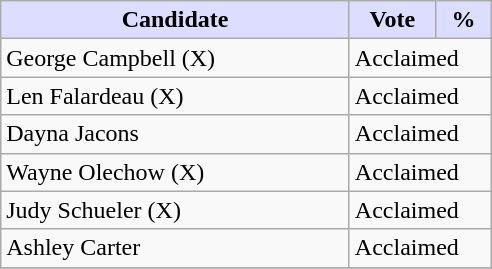<table class="wikitable">
<tr>
<th style="background:#ddf; width:225px;">Candidate</th>
<th style="background:#ddf; width:50px;">Vote</th>
<th style="background:#ddf; width:30px;">%</th>
</tr>
<tr>
<td>George Campbell (X)</td>
<td colspan=2">Acclaimed</td>
</tr>
<tr>
<td>Len Falardeau (X)</td>
<td colspan=2">Acclaimed</td>
</tr>
<tr>
<td>Dayna Jacons</td>
<td colspan=2">Acclaimed</td>
</tr>
<tr>
<td>Wayne Olechow (X)</td>
<td colspan=2">Acclaimed</td>
</tr>
<tr>
<td>Judy Schueler (X)</td>
<td colspan=2">Acclaimed</td>
</tr>
<tr>
<td>Ashley Carter</td>
<td colspan=2">Acclaimed</td>
</tr>
<tr>
</tr>
</table>
